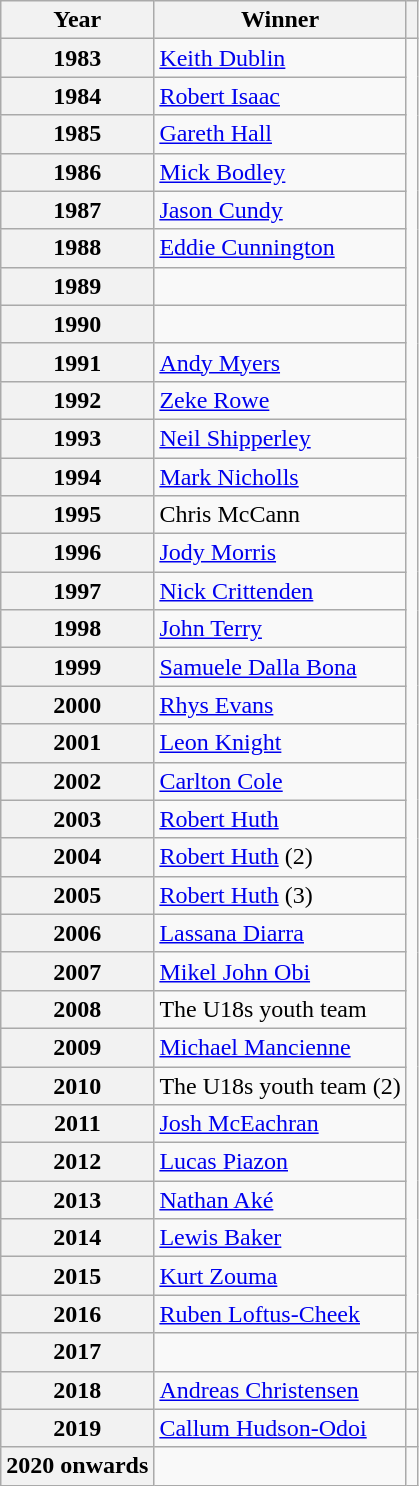<table class="wikitable plainrowheaders">
<tr>
<th scope="col">Year</th>
<th scope="col">Winner</th>
<th scope="col" class="unsortable"></th>
</tr>
<tr>
<th scope="row">1983</th>
<td> <a href='#'>Keith Dublin</a></td>
<td rowspan="34" style="text-align:center;"></td>
</tr>
<tr>
<th scope="row">1984</th>
<td> <a href='#'>Robert Isaac</a></td>
</tr>
<tr>
<th scope="row">1985</th>
<td> <a href='#'>Gareth Hall</a></td>
</tr>
<tr>
<th scope="row">1986</th>
<td> <a href='#'>Mick Bodley</a></td>
</tr>
<tr>
<th scope="row">1987</th>
<td> <a href='#'>Jason Cundy</a></td>
</tr>
<tr>
<th scope="row">1988</th>
<td> <a href='#'>Eddie Cunnington</a></td>
</tr>
<tr>
<th scope="row">1989</th>
<td></td>
</tr>
<tr>
<th scope="row">1990</th>
<td></td>
</tr>
<tr>
<th scope="row">1991</th>
<td> <a href='#'>Andy Myers</a></td>
</tr>
<tr>
<th scope="row">1992</th>
<td> <a href='#'>Zeke Rowe</a></td>
</tr>
<tr>
<th scope="row">1993</th>
<td> <a href='#'>Neil Shipperley</a></td>
</tr>
<tr>
<th scope="row">1994</th>
<td> <a href='#'>Mark Nicholls</a></td>
</tr>
<tr>
<th scope="row">1995</th>
<td> Chris McCann</td>
</tr>
<tr>
<th scope="row">1996</th>
<td> <a href='#'>Jody Morris</a></td>
</tr>
<tr>
<th scope="row">1997</th>
<td> <a href='#'>Nick Crittenden</a></td>
</tr>
<tr>
<th scope="row">1998</th>
<td> <a href='#'>John Terry</a></td>
</tr>
<tr>
<th scope="row">1999</th>
<td> <a href='#'>Samuele Dalla Bona</a></td>
</tr>
<tr>
<th scope="row">2000</th>
<td> <a href='#'>Rhys Evans</a></td>
</tr>
<tr>
<th scope="row">2001</th>
<td> <a href='#'>Leon Knight</a></td>
</tr>
<tr>
<th scope="row">2002</th>
<td> <a href='#'>Carlton Cole</a></td>
</tr>
<tr>
<th scope="row">2003</th>
<td> <a href='#'>Robert Huth</a></td>
</tr>
<tr>
<th scope="row">2004</th>
<td> <a href='#'>Robert Huth</a> (2)</td>
</tr>
<tr>
<th scope="row">2005</th>
<td> <a href='#'>Robert Huth</a> (3)</td>
</tr>
<tr>
<th scope="row">2006</th>
<td> <a href='#'>Lassana Diarra</a></td>
</tr>
<tr>
<th scope="row">2007</th>
<td> <a href='#'>Mikel John Obi</a></td>
</tr>
<tr>
<th scope="row">2008</th>
<td> The U18s youth team</td>
</tr>
<tr>
<th scope="row">2009</th>
<td> <a href='#'>Michael Mancienne</a></td>
</tr>
<tr>
<th scope="row">2010</th>
<td> The U18s youth team (2)</td>
</tr>
<tr>
<th scope="row">2011</th>
<td> <a href='#'>Josh McEachran</a></td>
</tr>
<tr>
<th scope="row">2012</th>
<td> <a href='#'>Lucas Piazon</a></td>
</tr>
<tr>
<th scope="row">2013</th>
<td> <a href='#'>Nathan Aké</a></td>
</tr>
<tr>
<th scope="row">2014</th>
<td> <a href='#'>Lewis Baker</a></td>
</tr>
<tr>
<th scope="row">2015</th>
<td> <a href='#'>Kurt Zouma</a></td>
</tr>
<tr>
<th scope="row">2016</th>
<td> <a href='#'>Ruben Loftus-Cheek</a></td>
</tr>
<tr>
<th scope="row">2017</th>
<td></td>
<td style="text-align:center;"></td>
</tr>
<tr>
<th scope="row">2018</th>
<td> <a href='#'>Andreas Christensen</a></td>
<td style="text-align:center;"></td>
</tr>
<tr>
<th scope="row">2019</th>
<td> <a href='#'>Callum Hudson-Odoi</a></td>
<td style="text-align:center;"></td>
</tr>
<tr>
<th scope="row">2020 onwards</th>
<td></td>
<td style="text-align:center;"></td>
</tr>
</table>
